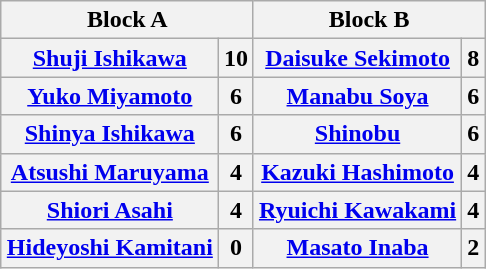<table class="wikitable" style="margin: 1em auto 1em auto">
<tr>
<th colspan="2">Block A</th>
<th colspan="2">Block B</th>
</tr>
<tr>
<th><a href='#'>Shuji Ishikawa</a></th>
<th>10</th>
<th><a href='#'>Daisuke Sekimoto</a></th>
<th>8</th>
</tr>
<tr>
<th><a href='#'>Yuko Miyamoto</a></th>
<th>6</th>
<th><a href='#'>Manabu Soya</a></th>
<th>6</th>
</tr>
<tr>
<th><a href='#'>Shinya Ishikawa</a></th>
<th>6</th>
<th><a href='#'>Shinobu</a></th>
<th>6</th>
</tr>
<tr>
<th><a href='#'>Atsushi Maruyama</a></th>
<th>4</th>
<th><a href='#'>Kazuki Hashimoto</a></th>
<th>4</th>
</tr>
<tr>
<th><a href='#'>Shiori Asahi</a></th>
<th>4</th>
<th><a href='#'>Ryuichi Kawakami</a></th>
<th>4</th>
</tr>
<tr>
<th><a href='#'>Hideyoshi Kamitani</a></th>
<th>0</th>
<th><a href='#'>Masato Inaba</a></th>
<th>2</th>
</tr>
</table>
